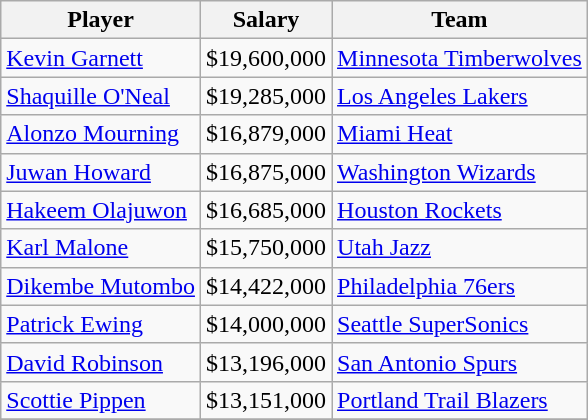<table class="wikitable">
<tr>
<th>Player</th>
<th>Salary</th>
<th>Team</th>
</tr>
<tr>
<td><a href='#'>Kevin Garnett</a></td>
<td>$19,600,000</td>
<td><a href='#'>Minnesota Timberwolves</a></td>
</tr>
<tr>
<td><a href='#'>Shaquille O'Neal</a></td>
<td>$19,285,000</td>
<td><a href='#'>Los Angeles Lakers</a></td>
</tr>
<tr>
<td><a href='#'>Alonzo Mourning</a></td>
<td>$16,879,000</td>
<td><a href='#'>Miami Heat</a></td>
</tr>
<tr>
<td><a href='#'>Juwan Howard</a></td>
<td>$16,875,000</td>
<td><a href='#'>Washington Wizards</a></td>
</tr>
<tr>
<td><a href='#'>Hakeem Olajuwon</a></td>
<td>$16,685,000</td>
<td><a href='#'>Houston Rockets</a></td>
</tr>
<tr>
<td><a href='#'>Karl Malone</a></td>
<td>$15,750,000</td>
<td><a href='#'>Utah Jazz</a></td>
</tr>
<tr>
<td><a href='#'>Dikembe Mutombo</a></td>
<td>$14,422,000</td>
<td><a href='#'>Philadelphia 76ers</a></td>
</tr>
<tr>
<td><a href='#'>Patrick Ewing</a></td>
<td>$14,000,000</td>
<td><a href='#'>Seattle SuperSonics</a></td>
</tr>
<tr>
<td><a href='#'>David Robinson</a></td>
<td>$13,196,000</td>
<td><a href='#'>San Antonio Spurs</a></td>
</tr>
<tr>
<td><a href='#'>Scottie Pippen</a></td>
<td>$13,151,000</td>
<td><a href='#'>Portland Trail Blazers</a></td>
</tr>
<tr>
</tr>
</table>
